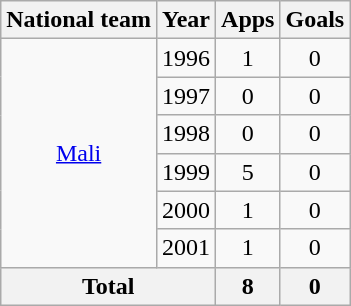<table class="wikitable" style="text-align:center">
<tr>
<th>National team</th>
<th>Year</th>
<th>Apps</th>
<th>Goals</th>
</tr>
<tr>
<td rowspan="6"><a href='#'>Mali</a></td>
<td>1996</td>
<td>1</td>
<td>0</td>
</tr>
<tr>
<td>1997</td>
<td>0</td>
<td>0</td>
</tr>
<tr>
<td>1998</td>
<td>0</td>
<td>0</td>
</tr>
<tr>
<td>1999</td>
<td>5</td>
<td>0</td>
</tr>
<tr>
<td>2000</td>
<td>1</td>
<td>0</td>
</tr>
<tr>
<td>2001</td>
<td>1</td>
<td>0</td>
</tr>
<tr>
<th colspan="2">Total</th>
<th>8</th>
<th>0</th>
</tr>
</table>
